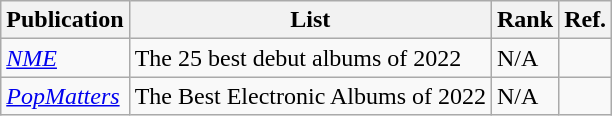<table class="wikitable">
<tr>
<th>Publication</th>
<th>List</th>
<th>Rank</th>
<th>Ref.</th>
</tr>
<tr>
<td><em><a href='#'>NME</a></em></td>
<td>The 25 best debut albums of 2022</td>
<td>N/A</td>
<td></td>
</tr>
<tr>
<td><em><a href='#'>PopMatters</a></em></td>
<td>The Best Electronic Albums of 2022</td>
<td>N/A</td>
<td></td>
</tr>
</table>
